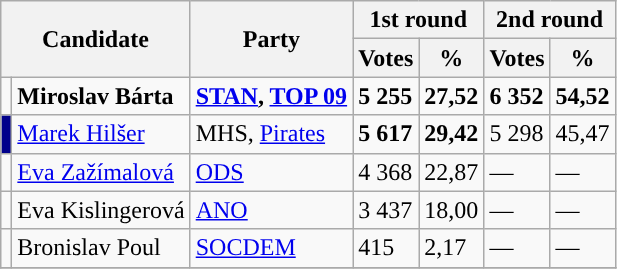<table class="wikitable sortable">
<tr>
<th colspan="2" rowspan="2">Candidate</th>
<th rowspan="2">Party</th>
<th colspan="2">1st round</th>
<th colspan="2">2nd round</th>
</tr>
<tr>
<th>Votes</th>
<th>%</th>
<th>Votes</th>
<th>%</th>
</tr>
<tr>
<td style="background-color:"></td>
<td><strong>Miroslav Bárta</strong></td>
<td><strong><a href='#'>STAN</a>, <a href='#'>TOP 09</a></strong></td>
<td><strong>5 255</strong></td>
<td><strong>27,52</strong></td>
<td><strong>6 352</strong></td>
<td><strong>54,52</strong></td>
</tr>
<tr>
<td style="background-color:darkblue"></td>
<td><a href='#'>Marek Hilšer</a></td>
<td>MHS, <a href='#'>Pirates</a></td>
<td><strong>5 617</strong></td>
<td><strong>29,42</strong></td>
<td>5 298</td>
<td>45,47</td>
</tr>
<tr>
<td style="background-color:"></td>
<td><a href='#'>Eva Zažímalová</a></td>
<td><a href='#'>ODS</a></td>
<td>4 368</td>
<td>22,87</td>
<td>—</td>
<td>—</td>
</tr>
<tr>
<td style="background-color:"></td>
<td>Eva Kislingerová</td>
<td><a href='#'>ANO</a></td>
<td>3 437</td>
<td>18,00</td>
<td>—</td>
<td>—</td>
</tr>
<tr>
<td style="background-color:"></td>
<td>Bronislav Poul</td>
<td><a href='#'>SOCDEM</a></td>
<td>415</td>
<td>2,17</td>
<td>—</td>
<td>—</td>
</tr>
<tr>
</tr>
</table>
